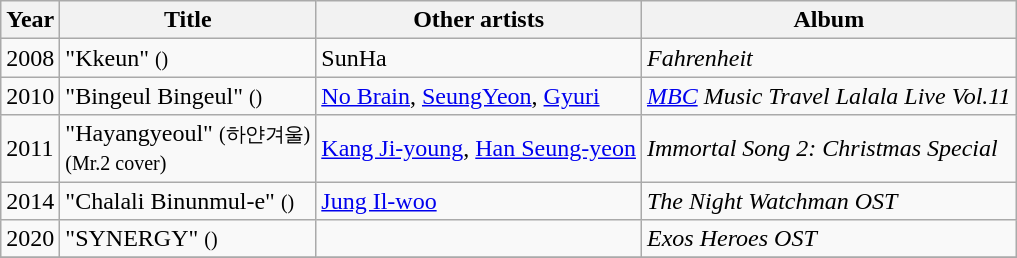<table class="wikitable">
<tr>
<th>Year</th>
<th>Title</th>
<th>Other artists</th>
<th>Album</th>
</tr>
<tr>
<td>2008</td>
<td>"Kkeun" <small>()</small></td>
<td>SunHa</td>
<td><em>Fahrenheit</em></td>
</tr>
<tr>
<td>2010</td>
<td>"Bingeul Bingeul" <small>()</small></td>
<td><a href='#'>No Brain</a>, <a href='#'>SeungYeon</a>, <a href='#'>Gyuri</a></td>
<td><em><a href='#'>MBC</a> Music Travel Lalala Live Vol.11</em></td>
</tr>
<tr>
<td>2011</td>
<td>"Hayangyeoul" <small>(하얀겨울)</small><br><small>(Mr.2 cover)</small></td>
<td><a href='#'>Kang Ji-young</a>, <a href='#'>Han Seung-yeon</a></td>
<td><em>Immortal Song 2: Christmas Special</em></td>
</tr>
<tr>
<td>2014</td>
<td>"Chalali Binunmul-e" <small>()</small></td>
<td><a href='#'>Jung Il-woo</a></td>
<td><em>The Night Watchman OST</em></td>
</tr>
<tr>
<td>2020</td>
<td>"SYNERGY" <small>()</small></td>
<td></td>
<td><em>Exos Heroes OST</em></td>
</tr>
<tr>
</tr>
</table>
